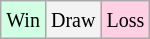<table class="wikitable">
<tr>
<td style="background-color: #d0ffe3;"><small>Win</small></td>
<td style="background-color: #f3f3f3;"><small>Draw</small></td>
<td style="background-color: #ffd0e3;"><small>Loss</small></td>
</tr>
</table>
